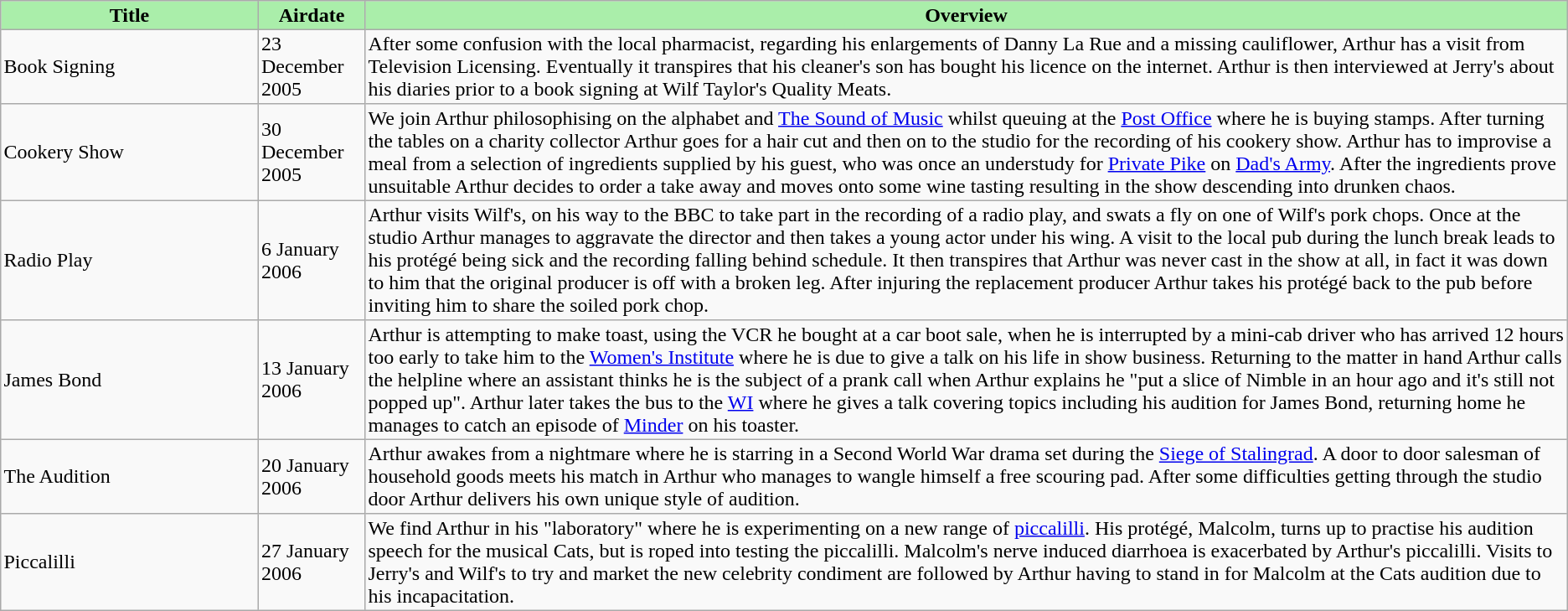<table border="2" cellpadding="2" cellspacing="0" style="margin: 0 1em 0 0; background: #f9f9f9; border: 1px #aaa solid; border-collapse: collapse; font-size: 100%;">
<tr style="background:#aaeeaa">
<th width="200px">Title</th>
<th width="80px">Airdate</th>
<th>Overview</th>
</tr>
<tr>
<td>Book Signing</td>
<td>23 December 2005</td>
<td>After some confusion with the local pharmacist, regarding his enlargements of Danny La Rue and a missing cauliflower, Arthur has a visit from Television Licensing. Eventually it transpires that his cleaner's son has bought his licence on the internet. Arthur is then interviewed at Jerry's about his diaries prior to a book signing at Wilf Taylor's Quality Meats.</td>
</tr>
<tr>
<td>Cookery Show</td>
<td>30 December 2005</td>
<td>We join Arthur philosophising on the alphabet and <a href='#'>The Sound of Music</a> whilst queuing at the <a href='#'>Post Office</a> where he is buying stamps. After turning the tables on a charity collector Arthur goes for a hair cut and then on to the studio for the recording of his cookery show. Arthur has to improvise a meal from a selection of ingredients supplied by his guest, who was once an understudy for <a href='#'>Private Pike</a> on <a href='#'>Dad's Army</a>. After the ingredients prove unsuitable Arthur decides to order a take away and moves onto some wine tasting resulting in the show descending into drunken chaos.</td>
</tr>
<tr>
<td>Radio Play</td>
<td>6 January 2006</td>
<td>Arthur visits Wilf's, on his way to the BBC to take part in the recording of a radio play, and swats a fly on one of Wilf's pork chops. Once at the studio Arthur manages to aggravate the director and then takes a young actor under his wing. A visit to the local pub during the lunch break leads to his protégé being sick and the recording falling behind schedule. It then transpires that Arthur was never cast in the show at all, in fact it was down to him that the original producer is off with a broken leg. After injuring the replacement producer Arthur takes his protégé back to the pub before inviting him to share the soiled pork chop.</td>
</tr>
<tr>
<td>James Bond</td>
<td>13 January 2006</td>
<td>Arthur is attempting to make toast, using the VCR he bought at a car boot sale, when he is interrupted by a mini-cab driver who has arrived 12 hours too early to take him to the <a href='#'>Women's Institute</a> where he is due to give a talk on his life in show business. Returning to the matter in hand Arthur calls the helpline where an assistant thinks he is the subject of a prank call when Arthur explains he "put a slice of Nimble in an hour ago and it's still not popped up". Arthur later takes the bus to the <a href='#'>WI</a> where he gives a talk covering topics including his audition for James Bond, returning home he manages to catch an episode of <a href='#'>Minder</a> on his toaster.</td>
</tr>
<tr>
<td>The Audition</td>
<td>20 January 2006</td>
<td>Arthur awakes from a nightmare where he is starring in a Second World War drama set during the <a href='#'>Siege of Stalingrad</a>. A door to door salesman of household goods meets his match in Arthur who manages to wangle himself a free scouring pad. After some difficulties getting through the studio door Arthur delivers his own unique style of audition.</td>
</tr>
<tr>
<td>Piccalilli</td>
<td>27 January 2006</td>
<td>We find Arthur in his "laboratory" where he is experimenting on a new range of <a href='#'>piccalilli</a>. His protégé, Malcolm, turns up to practise his audition speech for the musical Cats, but is roped into testing the piccalilli. Malcolm's nerve induced diarrhoea is exacerbated by Arthur's piccalilli. Visits to Jerry's and Wilf's to try and market the new celebrity condiment are followed by Arthur having to stand in for Malcolm at the Cats audition due to his incapacitation.</td>
</tr>
</table>
